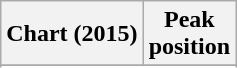<table class="wikitable">
<tr>
<th>Chart (2015)</th>
<th>Peak<br>position</th>
</tr>
<tr>
</tr>
<tr>
</tr>
<tr>
</tr>
<tr>
</tr>
<tr>
</tr>
</table>
